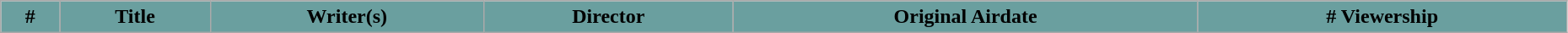<table class="wikitable plainrowheaders" style="width:98%;">
<tr>
<th style="background-color: #6A9F9F;">#</th>
<th style="background-color: #6A9F9F;">Title</th>
<th style="background-color: #6A9F9F;">Writer(s)</th>
<th style="background-color: #6A9F9F;">Director</th>
<th style="background-color: #6A9F9F;">Original Airdate</th>
<th style="background-color: #6A9F9F;"># Viewership<br>
</th>
</tr>
</table>
